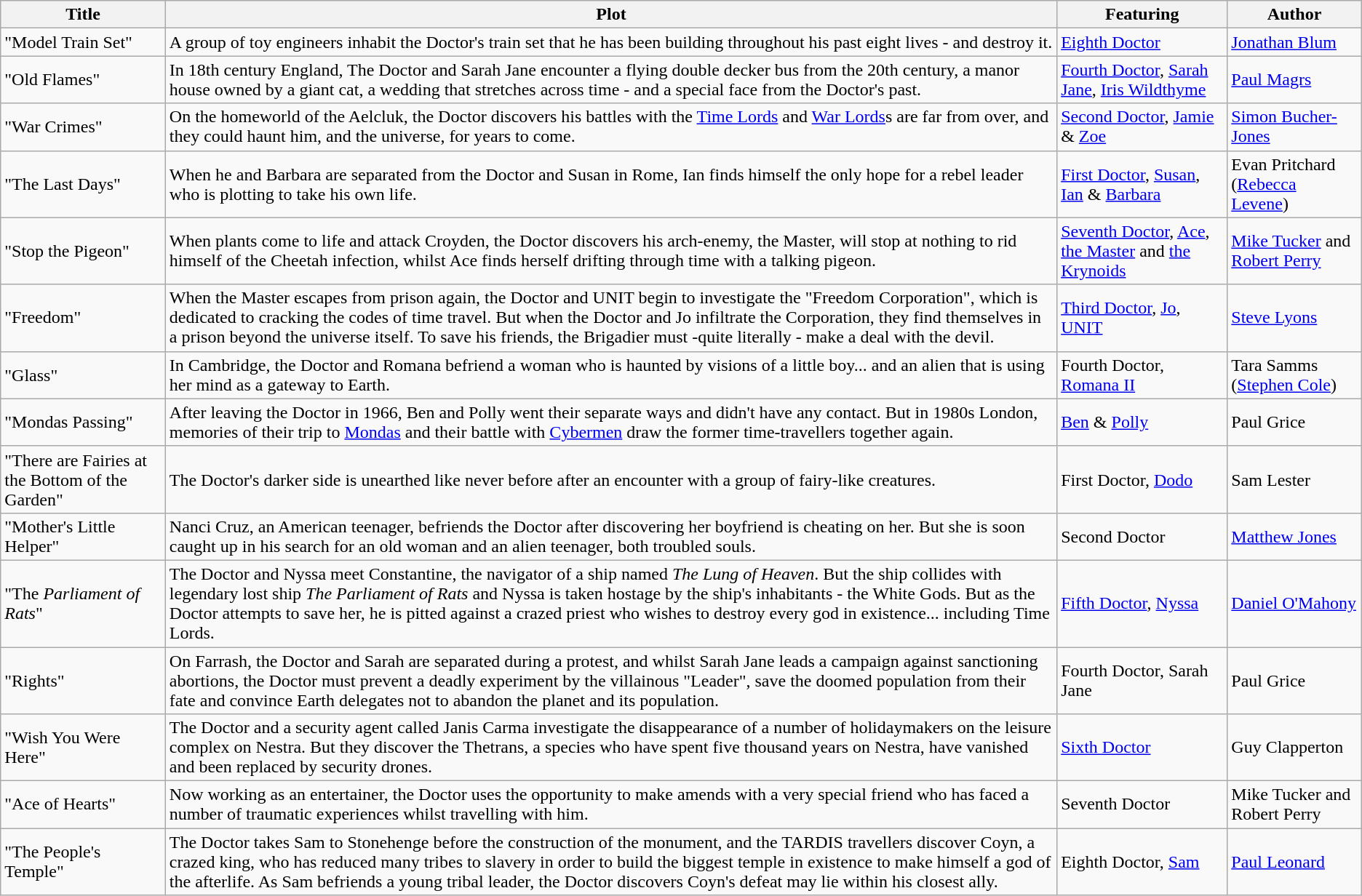<table class="wikitable">
<tr>
<th>Title</th>
<th>Plot</th>
<th>Featuring</th>
<th>Author</th>
</tr>
<tr>
<td>"Model Train Set"</td>
<td>A group of toy engineers inhabit the Doctor's train set that he has been building throughout his past eight lives - and destroy it.</td>
<td><a href='#'>Eighth Doctor</a></td>
<td><a href='#'>Jonathan Blum</a></td>
</tr>
<tr>
<td>"Old Flames"</td>
<td>In 18th century England, The Doctor and Sarah Jane encounter a flying double decker bus from the 20th century, a manor house owned by a giant cat, a wedding that stretches across time - and a special face from the Doctor's past.</td>
<td><a href='#'>Fourth Doctor</a>, <a href='#'>Sarah Jane</a>, <a href='#'>Iris Wildthyme</a></td>
<td><a href='#'>Paul Magrs</a></td>
</tr>
<tr>
<td>"War Crimes"</td>
<td>On the homeworld of the Aelcluk, the Doctor discovers his battles with the <a href='#'>Time Lords</a> and <a href='#'>War Lords</a>s are far from over, and they could haunt him, and the universe, for years to come.</td>
<td><a href='#'>Second Doctor</a>, <a href='#'>Jamie</a> & <a href='#'>Zoe</a></td>
<td><a href='#'>Simon Bucher-Jones</a></td>
</tr>
<tr>
<td>"The Last Days"</td>
<td>When he and Barbara are separated from the Doctor and Susan in Rome, Ian finds himself the only hope for a rebel leader who is plotting to take his own life.</td>
<td><a href='#'>First Doctor</a>, <a href='#'>Susan</a>, <a href='#'>Ian</a> & <a href='#'>Barbara</a></td>
<td>Evan Pritchard (<a href='#'>Rebecca Levene</a>)</td>
</tr>
<tr>
<td>"Stop the Pigeon"</td>
<td>When plants come to life and attack Croyden, the Doctor discovers his arch-enemy, the Master, will stop at nothing to rid himself of the Cheetah infection, whilst Ace finds herself drifting through time with a talking pigeon.</td>
<td><a href='#'>Seventh Doctor</a>, <a href='#'>Ace</a>, <a href='#'>the Master</a> and <a href='#'>the Krynoids</a></td>
<td><a href='#'>Mike Tucker</a> and <a href='#'>Robert Perry</a></td>
</tr>
<tr>
<td>"Freedom"</td>
<td>When the Master escapes from prison again, the Doctor and UNIT begin to investigate the "Freedom Corporation", which is dedicated to cracking the codes of time travel. But when the Doctor and Jo infiltrate the Corporation, they find themselves in a prison beyond the universe itself. To save his friends, the Brigadier must -quite literally - make a deal with the devil.</td>
<td><a href='#'>Third Doctor</a>, <a href='#'>Jo</a>, <a href='#'>UNIT</a></td>
<td><a href='#'>Steve Lyons</a></td>
</tr>
<tr>
<td>"Glass"</td>
<td>In Cambridge, the Doctor and Romana befriend a woman who is haunted by visions of a little boy... and an alien that is using her mind as a gateway to Earth.</td>
<td>Fourth Doctor, <a href='#'>Romana II</a></td>
<td>Tara Samms (<a href='#'>Stephen Cole</a>)</td>
</tr>
<tr>
<td>"Mondas Passing"</td>
<td>After leaving the Doctor in 1966, Ben and Polly went their separate ways and didn't have any contact. But in 1980s London, memories of their trip to <a href='#'>Mondas</a> and their battle with <a href='#'>Cybermen</a> draw the former time-travellers together again.</td>
<td><a href='#'>Ben</a> & <a href='#'>Polly</a></td>
<td>Paul Grice</td>
</tr>
<tr>
<td>"There are Fairies at the Bottom of the Garden"</td>
<td>The Doctor's darker side is unearthed like never before after an encounter with a group of fairy-like creatures.</td>
<td>First Doctor, <a href='#'>Dodo</a></td>
<td>Sam Lester</td>
</tr>
<tr>
<td>"Mother's Little Helper"</td>
<td>Nanci Cruz, an American teenager, befriends the Doctor after discovering her boyfriend is cheating on her. But she is soon caught up in his search for an old woman and an alien teenager, both troubled souls.</td>
<td>Second Doctor</td>
<td><a href='#'>Matthew Jones</a></td>
</tr>
<tr>
<td>"The <em>Parliament of Rats</em>"</td>
<td>The Doctor and Nyssa meet Constantine, the navigator of a ship named <em>The Lung of Heaven</em>. But the ship collides with legendary lost ship <em>The Parliament of Rats</em> and Nyssa is taken hostage by the ship's inhabitants - the White Gods. But as the Doctor attempts to save her, he is pitted against a crazed priest who wishes to destroy every god in existence... including Time Lords.</td>
<td><a href='#'>Fifth Doctor</a>, <a href='#'>Nyssa</a></td>
<td><a href='#'>Daniel O'Mahony</a></td>
</tr>
<tr>
<td>"Rights"</td>
<td>On Farrash, the Doctor and Sarah are separated during a protest, and whilst Sarah Jane leads a campaign against sanctioning abortions, the Doctor must prevent a deadly experiment by the villainous "Leader", save the doomed population from their fate and convince Earth delegates not to abandon the planet and its population.</td>
<td>Fourth Doctor, Sarah Jane</td>
<td>Paul Grice</td>
</tr>
<tr>
<td>"Wish You Were Here"</td>
<td>The Doctor and a security agent called Janis Carma investigate the disappearance of a number of holidaymakers on the leisure complex on Nestra. But they discover the Thetrans, a species who have spent five thousand years on Nestra, have vanished and been replaced by security drones.</td>
<td><a href='#'>Sixth Doctor</a></td>
<td>Guy Clapperton</td>
</tr>
<tr>
<td>"Ace of Hearts"</td>
<td>Now working as an entertainer, the Doctor uses the opportunity to make amends with a very special friend who has faced a number of traumatic experiences whilst travelling with him.</td>
<td>Seventh Doctor</td>
<td>Mike Tucker and Robert Perry</td>
</tr>
<tr>
<td>"The People's Temple"</td>
<td>The Doctor takes Sam to Stonehenge before the construction of the monument, and the TARDIS travellers discover Coyn, a crazed king, who has reduced many tribes to slavery in order to build the biggest temple in existence to make himself a god of the afterlife. As Sam befriends a young tribal leader, the Doctor discovers Coyn's defeat may lie within his closest ally.</td>
<td>Eighth Doctor, <a href='#'>Sam</a></td>
<td><a href='#'>Paul Leonard</a></td>
</tr>
</table>
